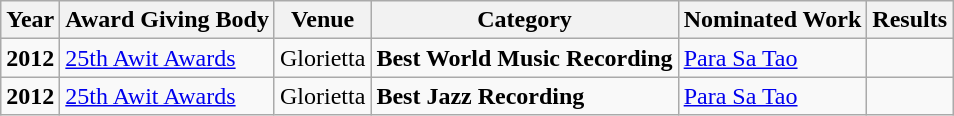<table class="wikitable">
<tr>
<th>Year</th>
<th>Award Giving Body</th>
<th>Venue</th>
<th>Category</th>
<th>Nominated Work</th>
<th>Results</th>
</tr>
<tr>
<td><strong>2012</strong></td>
<td><a href='#'>25th Awit Awards</a></td>
<td>Glorietta</td>
<td><strong>Best World Music Recording</strong></td>
<td><a href='#'>Para Sa Tao</a></td>
<td></td>
</tr>
<tr>
<td><strong>2012</strong></td>
<td><a href='#'>25th Awit Awards</a></td>
<td>Glorietta</td>
<td><strong>Best Jazz Recording</strong></td>
<td><a href='#'>Para Sa Tao</a></td>
<td></td>
</tr>
</table>
